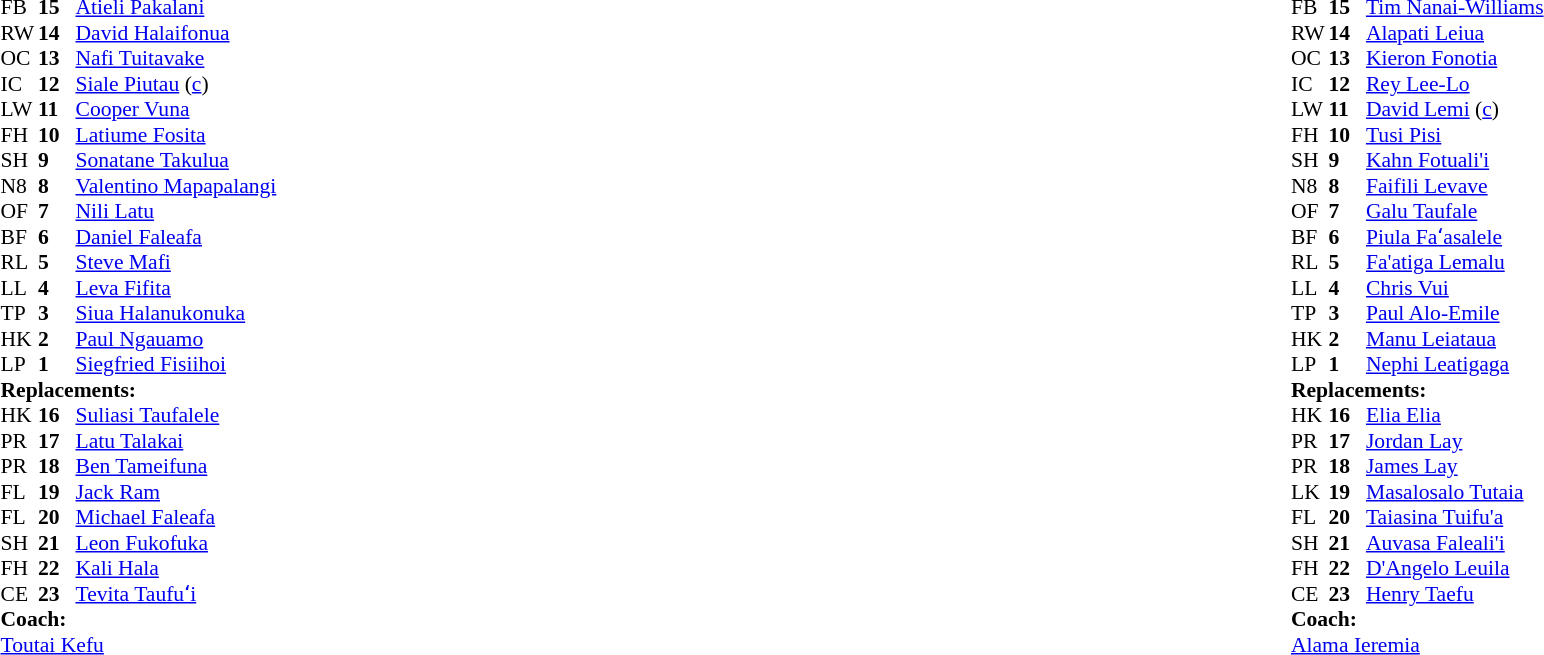<table style="width:100%;">
<tr>
<td style="vertical-align:top; width:50%;"><br><table style="font-size: 90%" cellspacing="0" cellpadding="0">
<tr>
<th width="25"></th>
<th width="25"></th>
</tr>
<tr>
<td>FB</td>
<td><strong>15</strong></td>
<td><a href='#'>Atieli Pakalani</a></td>
</tr>
<tr>
<td>RW</td>
<td><strong>14</strong></td>
<td><a href='#'>David Halaifonua</a></td>
</tr>
<tr>
<td>OC</td>
<td><strong>13</strong></td>
<td><a href='#'>Nafi Tuitavake</a></td>
</tr>
<tr>
<td>IC</td>
<td><strong>12</strong></td>
<td><a href='#'>Siale Piutau</a> (<a href='#'>c</a>)</td>
</tr>
<tr>
<td>LW</td>
<td><strong>11</strong></td>
<td><a href='#'>Cooper Vuna</a></td>
<td></td>
<td></td>
</tr>
<tr>
<td>FH</td>
<td><strong>10</strong></td>
<td><a href='#'>Latiume Fosita</a></td>
</tr>
<tr>
<td>SH</td>
<td><strong>9</strong></td>
<td><a href='#'>Sonatane Takulua</a></td>
</tr>
<tr>
<td>N8</td>
<td><strong>8</strong></td>
<td><a href='#'>Valentino Mapapalangi</a></td>
<td></td>
<td></td>
</tr>
<tr>
<td>OF</td>
<td><strong>7</strong></td>
<td><a href='#'>Nili Latu</a></td>
</tr>
<tr>
<td>BF</td>
<td><strong>6</strong></td>
<td><a href='#'>Daniel Faleafa</a></td>
</tr>
<tr>
<td>RL</td>
<td><strong>5</strong></td>
<td><a href='#'>Steve Mafi</a></td>
<td></td>
<td></td>
</tr>
<tr>
<td>LL</td>
<td><strong>4</strong></td>
<td><a href='#'>Leva Fifita</a></td>
</tr>
<tr>
<td>TP</td>
<td><strong>3</strong></td>
<td><a href='#'>Siua Halanukonuka</a></td>
<td></td>
<td></td>
</tr>
<tr>
<td>HK</td>
<td><strong>2</strong></td>
<td><a href='#'>Paul Ngauamo</a></td>
</tr>
<tr>
<td>LP</td>
<td><strong>1</strong></td>
<td><a href='#'>Siegfried Fisiihoi</a></td>
</tr>
<tr>
<td colspan=3><strong>Replacements:</strong></td>
</tr>
<tr>
<td>HK</td>
<td><strong>16</strong></td>
<td><a href='#'>Suliasi Taufalele</a></td>
</tr>
<tr>
<td>PR</td>
<td><strong>17</strong></td>
<td><a href='#'>Latu Talakai</a></td>
</tr>
<tr>
<td>PR</td>
<td><strong>18</strong></td>
<td><a href='#'>Ben Tameifuna</a></td>
<td></td>
<td></td>
</tr>
<tr>
<td>FL</td>
<td><strong>19</strong></td>
<td><a href='#'>Jack Ram</a></td>
<td></td>
<td></td>
</tr>
<tr>
<td>FL</td>
<td><strong>20</strong></td>
<td><a href='#'>Michael Faleafa</a></td>
<td></td>
<td></td>
</tr>
<tr>
<td>SH</td>
<td><strong>21</strong></td>
<td><a href='#'>Leon Fukofuka</a></td>
</tr>
<tr>
<td>FH</td>
<td><strong>22</strong></td>
<td><a href='#'>Kali Hala</a></td>
</tr>
<tr>
<td>CE</td>
<td><strong>23</strong></td>
<td><a href='#'>Tevita Taufuʻi</a></td>
<td></td>
<td></td>
</tr>
<tr>
<td colspan=3><strong>Coach:</strong></td>
</tr>
<tr>
<td colspan="4"> <a href='#'>Toutai Kefu</a></td>
</tr>
</table>
</td>
<td style="vertical-align:top; width:50%;"><br><table cellspacing="0" cellpadding="0" style="font-size:90%; margin:auto;">
<tr>
<th width="25"></th>
<th width="25"></th>
</tr>
<tr>
<td>FB</td>
<td><strong>15</strong></td>
<td><a href='#'>Tim Nanai-Williams</a></td>
</tr>
<tr>
<td>RW</td>
<td><strong>14</strong></td>
<td><a href='#'>Alapati Leiua</a></td>
</tr>
<tr>
<td>OC</td>
<td><strong>13</strong></td>
<td><a href='#'>Kieron Fonotia</a></td>
<td></td>
<td></td>
</tr>
<tr>
<td>IC</td>
<td><strong>12</strong></td>
<td><a href='#'>Rey Lee-Lo</a></td>
</tr>
<tr>
<td>LW</td>
<td><strong>11</strong></td>
<td><a href='#'>David Lemi</a> (<a href='#'>c</a>)</td>
</tr>
<tr>
<td>FH</td>
<td><strong>10</strong></td>
<td><a href='#'>Tusi Pisi</a></td>
<td></td>
<td></td>
</tr>
<tr>
<td>SH</td>
<td><strong>9</strong></td>
<td><a href='#'>Kahn Fotuali'i</a></td>
<td></td>
<td></td>
</tr>
<tr>
<td>N8</td>
<td><strong>8</strong></td>
<td><a href='#'>Faifili Levave</a></td>
</tr>
<tr>
<td>OF</td>
<td><strong>7</strong></td>
<td><a href='#'>Galu Taufale</a></td>
</tr>
<tr>
<td>BF</td>
<td><strong>6</strong></td>
<td><a href='#'>Piula Faʻasalele</a></td>
</tr>
<tr>
<td>RL</td>
<td><strong>5</strong></td>
<td><a href='#'>Fa'atiga Lemalu</a></td>
<td></td>
<td></td>
</tr>
<tr>
<td>LL</td>
<td><strong>4</strong></td>
<td><a href='#'>Chris Vui</a></td>
</tr>
<tr>
<td>TP</td>
<td><strong>3</strong></td>
<td><a href='#'>Paul Alo-Emile</a></td>
</tr>
<tr>
<td>HK</td>
<td><strong>2</strong></td>
<td><a href='#'>Manu Leiataua</a></td>
<td></td>
<td></td>
</tr>
<tr>
<td>LP</td>
<td><strong>1</strong></td>
<td><a href='#'>Nephi Leatigaga</a></td>
<td></td>
<td></td>
</tr>
<tr>
<td colspan=3><strong>Replacements:</strong></td>
</tr>
<tr>
<td>HK</td>
<td><strong>16</strong></td>
<td><a href='#'>Elia Elia</a></td>
<td></td>
<td></td>
</tr>
<tr>
<td>PR</td>
<td><strong>17</strong></td>
<td><a href='#'>Jordan Lay</a></td>
<td></td>
<td></td>
</tr>
<tr>
<td>PR</td>
<td><strong>18</strong></td>
<td><a href='#'>James Lay</a></td>
</tr>
<tr>
<td>LK</td>
<td><strong>19</strong></td>
<td><a href='#'>Masalosalo Tutaia</a></td>
<td></td>
<td></td>
</tr>
<tr>
<td>FL</td>
<td><strong>20</strong></td>
<td><a href='#'>Taiasina Tuifu'a</a></td>
</tr>
<tr>
<td>SH</td>
<td><strong>21</strong></td>
<td><a href='#'>Auvasa Faleali'i</a></td>
<td></td>
<td></td>
</tr>
<tr>
<td>FH</td>
<td><strong>22</strong></td>
<td><a href='#'>D'Angelo Leuila</a></td>
<td></td>
<td></td>
</tr>
<tr>
<td>CE</td>
<td><strong>23</strong></td>
<td><a href='#'>Henry Taefu</a></td>
<td></td>
<td></td>
</tr>
<tr>
<td colspan=3><strong>Coach:</strong></td>
</tr>
<tr>
<td colspan="4"> <a href='#'>Alama Ieremia</a></td>
</tr>
</table>
</td>
</tr>
</table>
